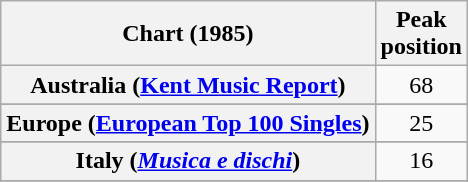<table class="wikitable sortable plainrowheaders" style="text-align:center">
<tr>
<th scope="col">Chart (1985)</th>
<th scope="col">Peak<br>position</th>
</tr>
<tr>
<th scope="row">Australia (<a href='#'>Kent Music Report</a>)</th>
<td>68</td>
</tr>
<tr>
</tr>
<tr>
<th scope="row">Europe (<a href='#'>European Top 100 Singles</a>)</th>
<td>25</td>
</tr>
<tr>
</tr>
<tr>
<th scope="row">Italy (<em><a href='#'>Musica e dischi</a></em>)</th>
<td>16</td>
</tr>
<tr>
</tr>
<tr>
</tr>
<tr>
</tr>
<tr>
</tr>
<tr>
</tr>
<tr>
</tr>
<tr>
</tr>
</table>
